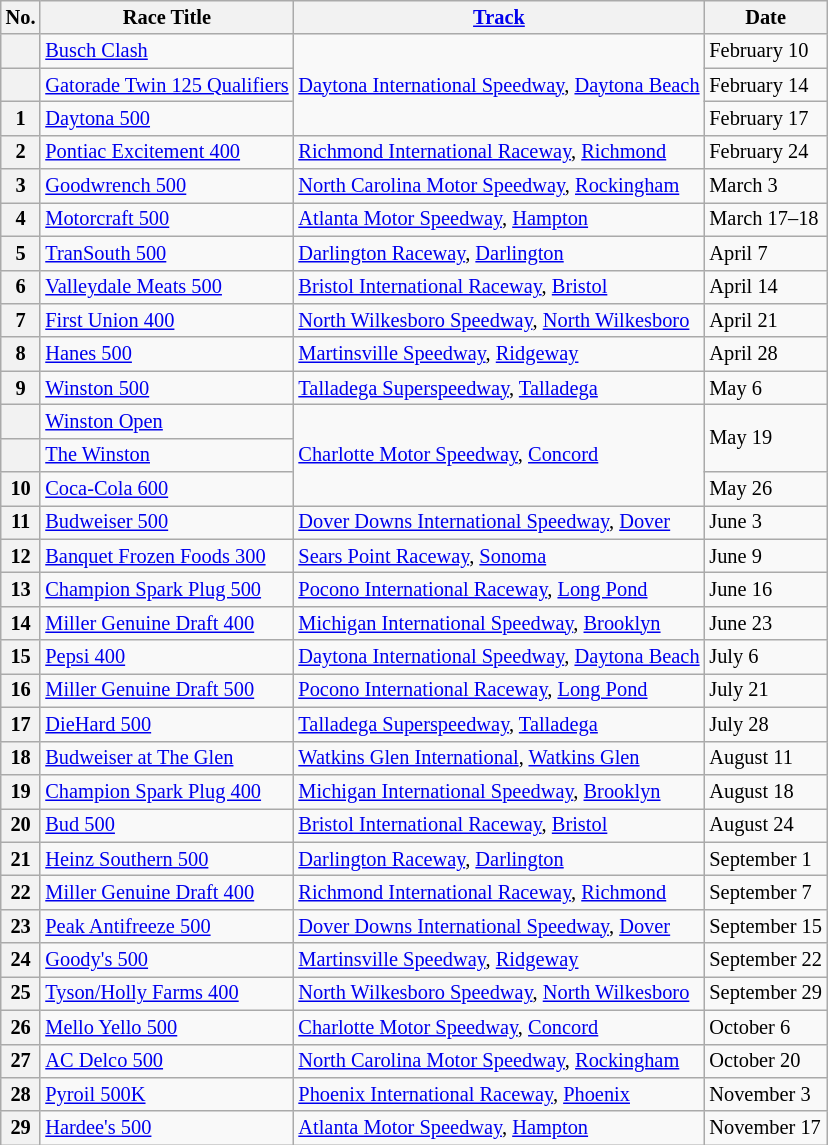<table class="wikitable" style="font-size:85%;">
<tr>
<th>No.</th>
<th>Race Title</th>
<th><a href='#'>Track</a></th>
<th>Date</th>
</tr>
<tr>
<th></th>
<td><a href='#'>Busch Clash</a></td>
<td rowspan=3><a href='#'>Daytona International Speedway</a>, <a href='#'>Daytona Beach</a></td>
<td>February 10</td>
</tr>
<tr>
<th></th>
<td><a href='#'>Gatorade Twin 125 Qualifiers</a></td>
<td>February 14</td>
</tr>
<tr>
<th>1</th>
<td><a href='#'>Daytona 500</a></td>
<td>February 17</td>
</tr>
<tr>
<th>2</th>
<td><a href='#'>Pontiac Excitement 400</a></td>
<td><a href='#'>Richmond International Raceway</a>, <a href='#'>Richmond</a></td>
<td>February 24</td>
</tr>
<tr>
<th>3</th>
<td><a href='#'>Goodwrench 500</a></td>
<td><a href='#'>North Carolina Motor Speedway</a>, <a href='#'>Rockingham</a></td>
<td>March 3</td>
</tr>
<tr>
<th>4</th>
<td><a href='#'>Motorcraft 500</a></td>
<td><a href='#'>Atlanta Motor Speedway</a>, <a href='#'>Hampton</a></td>
<td>March 17–18</td>
</tr>
<tr>
<th>5</th>
<td><a href='#'>TranSouth 500</a></td>
<td><a href='#'>Darlington Raceway</a>, <a href='#'>Darlington</a></td>
<td>April 7</td>
</tr>
<tr>
<th>6</th>
<td><a href='#'>Valleydale Meats 500</a></td>
<td><a href='#'>Bristol International Raceway</a>, <a href='#'>Bristol</a></td>
<td>April 14</td>
</tr>
<tr>
<th>7</th>
<td><a href='#'>First Union 400</a></td>
<td><a href='#'>North Wilkesboro Speedway</a>, <a href='#'>North Wilkesboro</a></td>
<td>April 21</td>
</tr>
<tr>
<th>8</th>
<td><a href='#'>Hanes 500</a></td>
<td><a href='#'>Martinsville Speedway</a>, <a href='#'>Ridgeway</a></td>
<td>April 28</td>
</tr>
<tr>
<th>9</th>
<td><a href='#'>Winston 500</a></td>
<td><a href='#'>Talladega Superspeedway</a>, <a href='#'>Talladega</a></td>
<td>May 6</td>
</tr>
<tr>
<th></th>
<td><a href='#'>Winston Open</a></td>
<td rowspan=3><a href='#'>Charlotte Motor Speedway</a>, <a href='#'>Concord</a></td>
<td rowspan=2>May 19</td>
</tr>
<tr>
<th></th>
<td><a href='#'>The Winston</a></td>
</tr>
<tr>
<th>10</th>
<td><a href='#'>Coca-Cola 600</a></td>
<td>May 26</td>
</tr>
<tr>
<th>11</th>
<td><a href='#'>Budweiser 500</a></td>
<td><a href='#'>Dover Downs International Speedway</a>, <a href='#'>Dover</a></td>
<td>June 3</td>
</tr>
<tr>
<th>12</th>
<td><a href='#'>Banquet Frozen Foods 300</a></td>
<td><a href='#'>Sears Point Raceway</a>, <a href='#'>Sonoma</a></td>
<td>June 9</td>
</tr>
<tr>
<th>13</th>
<td><a href='#'>Champion Spark Plug 500</a></td>
<td><a href='#'>Pocono International Raceway</a>, <a href='#'>Long Pond</a></td>
<td>June 16</td>
</tr>
<tr>
<th>14</th>
<td><a href='#'>Miller Genuine Draft 400</a></td>
<td><a href='#'>Michigan International Speedway</a>, <a href='#'>Brooklyn</a></td>
<td>June 23</td>
</tr>
<tr>
<th>15</th>
<td><a href='#'>Pepsi 400</a></td>
<td><a href='#'>Daytona International Speedway</a>, <a href='#'>Daytona Beach</a></td>
<td>July 6</td>
</tr>
<tr>
<th>16</th>
<td><a href='#'>Miller Genuine Draft 500</a></td>
<td><a href='#'>Pocono International Raceway</a>, <a href='#'>Long Pond</a></td>
<td>July 21</td>
</tr>
<tr>
<th>17</th>
<td><a href='#'>DieHard 500</a></td>
<td><a href='#'>Talladega Superspeedway</a>, <a href='#'>Talladega</a></td>
<td>July 28</td>
</tr>
<tr>
<th>18</th>
<td><a href='#'>Budweiser at The Glen</a></td>
<td><a href='#'>Watkins Glen International</a>, <a href='#'>Watkins Glen</a></td>
<td>August 11</td>
</tr>
<tr>
<th>19</th>
<td><a href='#'>Champion Spark Plug 400</a></td>
<td><a href='#'>Michigan International Speedway</a>, <a href='#'>Brooklyn</a></td>
<td>August 18</td>
</tr>
<tr>
<th>20</th>
<td><a href='#'>Bud 500</a></td>
<td><a href='#'>Bristol International Raceway</a>, <a href='#'>Bristol</a></td>
<td>August 24</td>
</tr>
<tr>
<th>21</th>
<td><a href='#'>Heinz Southern 500</a></td>
<td><a href='#'>Darlington Raceway</a>, <a href='#'>Darlington</a></td>
<td>September 1</td>
</tr>
<tr>
<th>22</th>
<td><a href='#'>Miller Genuine Draft 400</a></td>
<td><a href='#'>Richmond International Raceway</a>, <a href='#'>Richmond</a></td>
<td>September 7</td>
</tr>
<tr>
<th>23</th>
<td><a href='#'>Peak Antifreeze 500</a></td>
<td><a href='#'>Dover Downs International Speedway</a>, <a href='#'>Dover</a></td>
<td>September 15</td>
</tr>
<tr>
<th>24</th>
<td><a href='#'>Goody's 500</a></td>
<td><a href='#'>Martinsville Speedway</a>, <a href='#'>Ridgeway</a></td>
<td>September 22</td>
</tr>
<tr>
<th>25</th>
<td><a href='#'>Tyson/Holly Farms 400</a></td>
<td><a href='#'>North Wilkesboro Speedway</a>, <a href='#'>North Wilkesboro</a></td>
<td>September 29</td>
</tr>
<tr>
<th>26</th>
<td><a href='#'>Mello Yello 500</a></td>
<td><a href='#'>Charlotte Motor Speedway</a>, <a href='#'>Concord</a></td>
<td>October 6</td>
</tr>
<tr>
<th>27</th>
<td><a href='#'>AC Delco 500</a></td>
<td><a href='#'>North Carolina Motor Speedway</a>, <a href='#'>Rockingham</a></td>
<td>October 20</td>
</tr>
<tr>
<th>28</th>
<td><a href='#'>Pyroil 500K</a></td>
<td><a href='#'>Phoenix International Raceway</a>, <a href='#'>Phoenix</a></td>
<td>November 3</td>
</tr>
<tr>
<th>29</th>
<td><a href='#'>Hardee's 500</a></td>
<td><a href='#'>Atlanta Motor Speedway</a>, <a href='#'>Hampton</a></td>
<td>November 17</td>
</tr>
</table>
